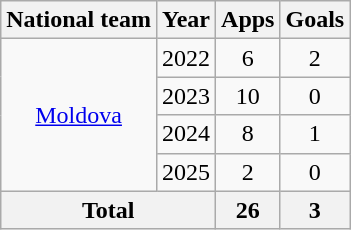<table class=wikitable style=text-align:center>
<tr>
<th>National team</th>
<th>Year</th>
<th>Apps</th>
<th>Goals</th>
</tr>
<tr>
<td rowspan="4"><a href='#'>Moldova</a></td>
<td>2022</td>
<td>6</td>
<td>2</td>
</tr>
<tr>
<td>2023</td>
<td>10</td>
<td>0</td>
</tr>
<tr>
<td>2024</td>
<td>8</td>
<td>1</td>
</tr>
<tr>
<td>2025</td>
<td>2</td>
<td>0</td>
</tr>
<tr>
<th colspan=2>Total</th>
<th>26</th>
<th>3</th>
</tr>
</table>
